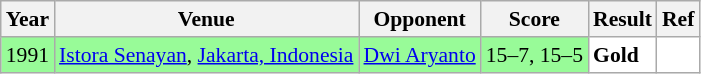<table class="sortable wikitable" style="font-size: 90%;">
<tr>
<th>Year</th>
<th>Venue</th>
<th>Opponent</th>
<th>Score</th>
<th>Result</th>
<th>Ref</th>
</tr>
<tr style="background:#98FB98">
<td align="center">1991</td>
<td align="left"><a href='#'>Istora Senayan</a>, <a href='#'>Jakarta, Indonesia</a></td>
<td align="left"> <a href='#'>Dwi Aryanto</a></td>
<td align="left">15–7, 15–5</td>
<td style="text-align:left; background:white"> <strong>Gold</strong></td>
<td style="text-align:center; background:white"></td>
</tr>
</table>
